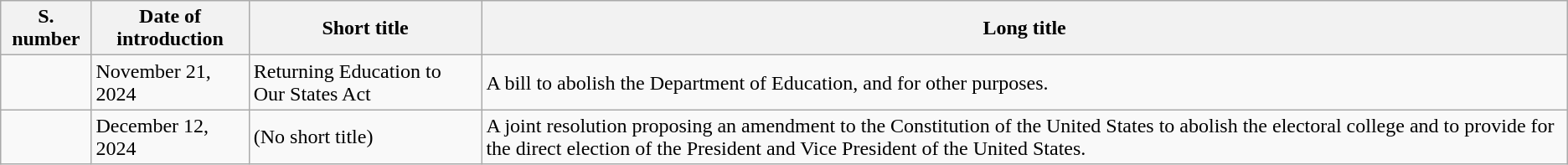<table class="wikitable">
<tr>
<th>S. number</th>
<th>Date of introduction</th>
<th>Short title</th>
<th>Long title</th>
</tr>
<tr>
<td></td>
<td>November 21, 2024</td>
<td>Returning Education to Our States Act</td>
<td>A bill to abolish the Department of Education, and for other purposes.</td>
</tr>
<tr>
<td></td>
<td>December 12, 2024</td>
<td>(No short title)</td>
<td>A joint resolution proposing an amendment to the Constitution of the United States to abolish the electoral college and to provide for the direct election of the President and Vice President of the United States.</td>
</tr>
</table>
